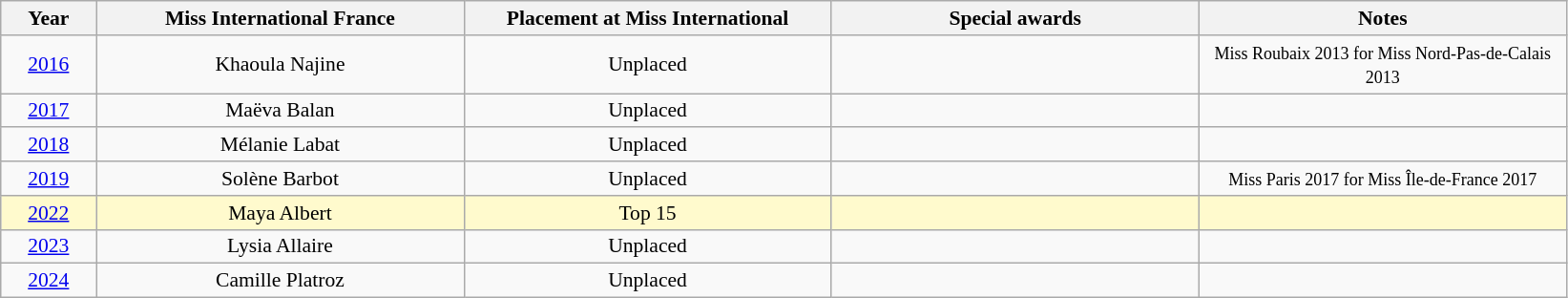<table class="wikitable sortable" style="font-size: 90%; text-align:center">
<tr>
<th width="60">Year</th>
<th width="250">Miss International France</th>
<th width="250">Placement at Miss International</th>
<th width="250">Special awards</th>
<th width="250">Notes</th>
</tr>
<tr>
<td><a href='#'>2016</a></td>
<td>Khaoula Najine</td>
<td>Unplaced</td>
<td></td>
<td><small>Miss Roubaix 2013 for Miss Nord-Pas-de-Calais 2013</small></td>
</tr>
<tr>
<td><a href='#'>2017</a></td>
<td>Maëva Balan</td>
<td>Unplaced</td>
<td></td>
<td></td>
</tr>
<tr>
<td><a href='#'>2018</a></td>
<td>Mélanie Labat</td>
<td>Unplaced</td>
<td></td>
<td></td>
</tr>
<tr>
<td><a href='#'>2019</a></td>
<td>Solène Barbot</td>
<td>Unplaced</td>
<td></td>
<td><small>Miss Paris 2017 for Miss Île-de-France 2017</small></td>
</tr>
<tr style="background:#FFFACD;">
<td><a href='#'>2022</a></td>
<td>Maya Albert</td>
<td>Top 15</td>
<td></td>
<td></td>
</tr>
<tr>
<td><a href='#'>2023</a></td>
<td>Lysia Allaire</td>
<td>Unplaced</td>
<td></td>
<td></td>
</tr>
<tr>
<td><a href='#'>2024</a></td>
<td>Camille Platroz</td>
<td>Unplaced</td>
<td></td>
<td></td>
</tr>
</table>
